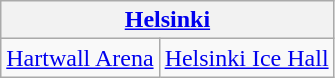<table class="wikitable" style="text-align:center;">
<tr>
<th colspan="2"><strong><a href='#'>Helsinki</a></strong></th>
</tr>
<tr>
<td><a href='#'>Hartwall Arena</a></td>
<td><a href='#'>Helsinki Ice Hall</a></td>
</tr>
</table>
